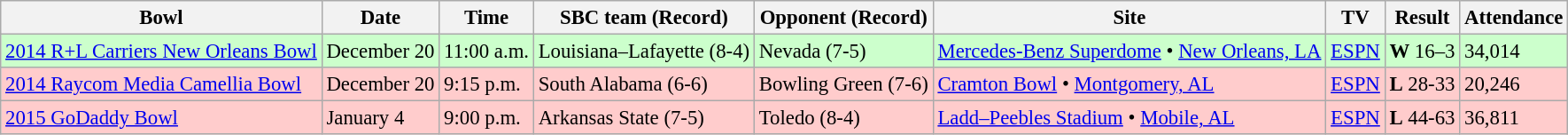<table class="wikitable" style="font-size:95%;">
<tr>
<th>Bowl</th>
<th>Date</th>
<th>Time</th>
<th>SBC team (Record)</th>
<th>Opponent (Record)</th>
<th>Site</th>
<th>TV</th>
<th>Result</th>
<th>Attendance</th>
</tr>
<tr bgcolor=ccffcc>
<td><a href='#'>2014 R+L Carriers New Orleans Bowl</a></td>
<td>December 20</td>
<td>11:00 a.m.</td>
<td>Louisiana–Lafayette (8-4)</td>
<td>Nevada (7-5)</td>
<td><a href='#'>Mercedes-Benz Superdome</a> • <a href='#'>New Orleans, LA</a></td>
<td><a href='#'>ESPN</a></td>
<td><strong>W</strong> 16–3</td>
<td>34,014</td>
</tr>
<tr bgcolor=ffcccc>
<td><a href='#'>2014 Raycom Media Camellia Bowl</a></td>
<td>December 20</td>
<td>9:15 p.m.</td>
<td>South Alabama (6-6)</td>
<td>Bowling Green (7-6)</td>
<td><a href='#'>Cramton Bowl</a> • <a href='#'>Montgomery, AL</a></td>
<td><a href='#'>ESPN</a></td>
<td><strong>L</strong> 28-33</td>
<td>20,246</td>
</tr>
<tr bgcolor=ffcccc>
<td><a href='#'>2015 GoDaddy Bowl</a></td>
<td>January 4</td>
<td>9:00 p.m.</td>
<td>Arkansas State (7-5)</td>
<td>Toledo (8-4)</td>
<td><a href='#'>Ladd–Peebles Stadium</a> • <a href='#'>Mobile, AL</a></td>
<td><a href='#'>ESPN</a></td>
<td><strong>L</strong> 44-63</td>
<td>36,811</td>
</tr>
</table>
